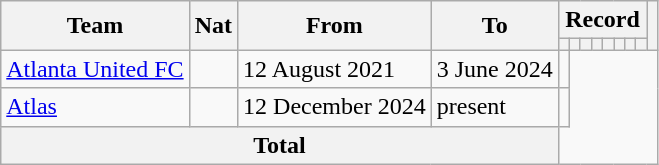<table class="wikitable" style="text-align: center">
<tr>
<th rowspan="2">Team</th>
<th rowspan="2">Nat</th>
<th rowspan="2">From</th>
<th rowspan="2">To</th>
<th colspan="8">Record</th>
<th rowspan=2></th>
</tr>
<tr>
<th></th>
<th></th>
<th></th>
<th></th>
<th></th>
<th></th>
<th></th>
<th></th>
</tr>
<tr>
<td align=left><a href='#'>Atlanta United FC</a></td>
<td></td>
<td align=left>12 August 2021</td>
<td align=left>3 June 2024<br></td>
<td></td>
</tr>
<tr>
<td align=left><a href='#'>Atlas</a></td>
<td></td>
<td align=left>12 December 2024</td>
<td align=left>present<br></td>
<td></td>
</tr>
<tr>
<th colspan="4">Total<br></th>
</tr>
</table>
